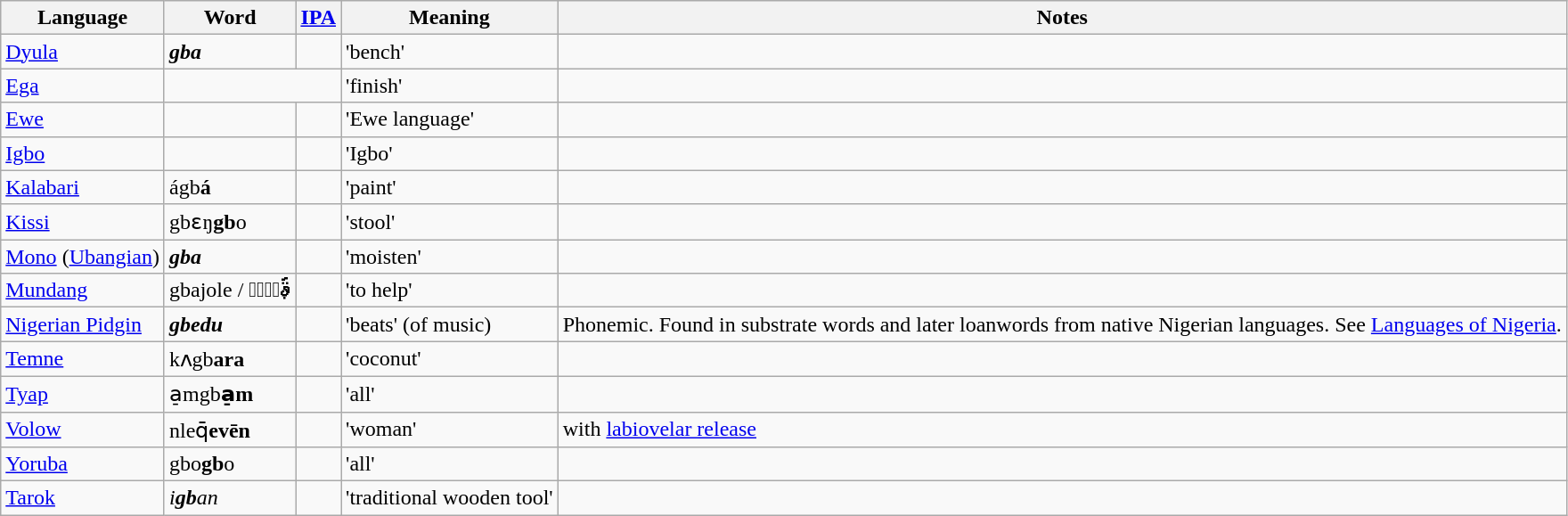<table class="wikitable">
<tr>
<th>Language</th>
<th>Word</th>
<th><a href='#'>IPA</a></th>
<th>Meaning</th>
<th>Notes</th>
</tr>
<tr>
<td><a href='#'>Dyula</a></td>
<td><strong><em>gb<strong>a<em></td>
<td></td>
<td>'bench'</td>
<td></td>
</tr>
<tr>
<td><a href='#'>Ega</a></td>
<td colspan="2" align="center"></td>
<td>'finish'</td>
<td></td>
</tr>
<tr>
<td><a href='#'>Ewe</a></td>
<td></td>
<td></td>
<td>'Ewe language'</td>
<td></td>
</tr>
<tr>
<td><a href='#'>Igbo</a></td>
<td></td>
<td></td>
<td>'Igbo'</td>
<td></td>
</tr>
<tr>
<td><a href='#'>Kalabari</a></td>
<td></em>á</strong>gb<strong>á<em></td>
<td></td>
<td>'paint'</td>
<td></td>
</tr>
<tr>
<td><a href='#'>Kissi</a></td>
<td></em></strong>gb</strong>ɛŋ<strong>gb</strong>o</em></td>
<td></td>
<td>'stool'</td>
<td></td>
</tr>
<tr>
<td><a href='#'>Mono</a> (<a href='#'>Ubangian</a>)</td>
<td><strong><em>gb<strong>a<em></td>
<td></td>
<td>'moisten'</td>
<td></td>
</tr>
<tr>
<td><a href='#'>Mundang</a></td>
<td></em></strong>gb</strong>ajole / <strong>ࢥَ</strong>جٝلٜ </em></td>
<td></td>
<td>'to help'</td>
<td></td>
</tr>
<tr>
<td><a href='#'>Nigerian Pidgin</a></td>
<td><strong><em>gb<strong>edu<em></td>
<td></td>
<td>'beats' (of music)</td>
<td>Phonemic. Found in substrate words and later loanwords from native Nigerian languages. See <a href='#'>Languages of Nigeria</a>.</td>
</tr>
<tr>
<td><a href='#'>Temne</a></td>
<td></em>kʌ</strong>gb<strong>ara<em></td>
<td></td>
<td>'coconut'</td>
<td></td>
</tr>
<tr>
<td><a href='#'>Tyap</a></td>
<td></em>a̠m</strong>gb<strong>a̠m<em></td>
<td></td>
<td>'all'</td>
<td></td>
</tr>
<tr>
<td><a href='#'>Volow</a></td>
<td></em>nle</strong>q̄<strong>evēn<em></td>
<td></td>
<td>'woman'</td>
<td>with <a href='#'>labiovelar release</a></td>
</tr>
<tr>
<td><a href='#'>Yoruba</a></td>
<td></em></strong>gb</strong>o<strong>gb</strong>o</em></td>
<td></td>
<td>'all'</td>
<td></td>
</tr>
<tr>
<td><a href='#'>Tarok</a></td>
<td><em>i<strong>gb</strong>an</em></td>
<td></td>
<td>'traditional wooden tool'</td>
<td></td>
</tr>
</table>
